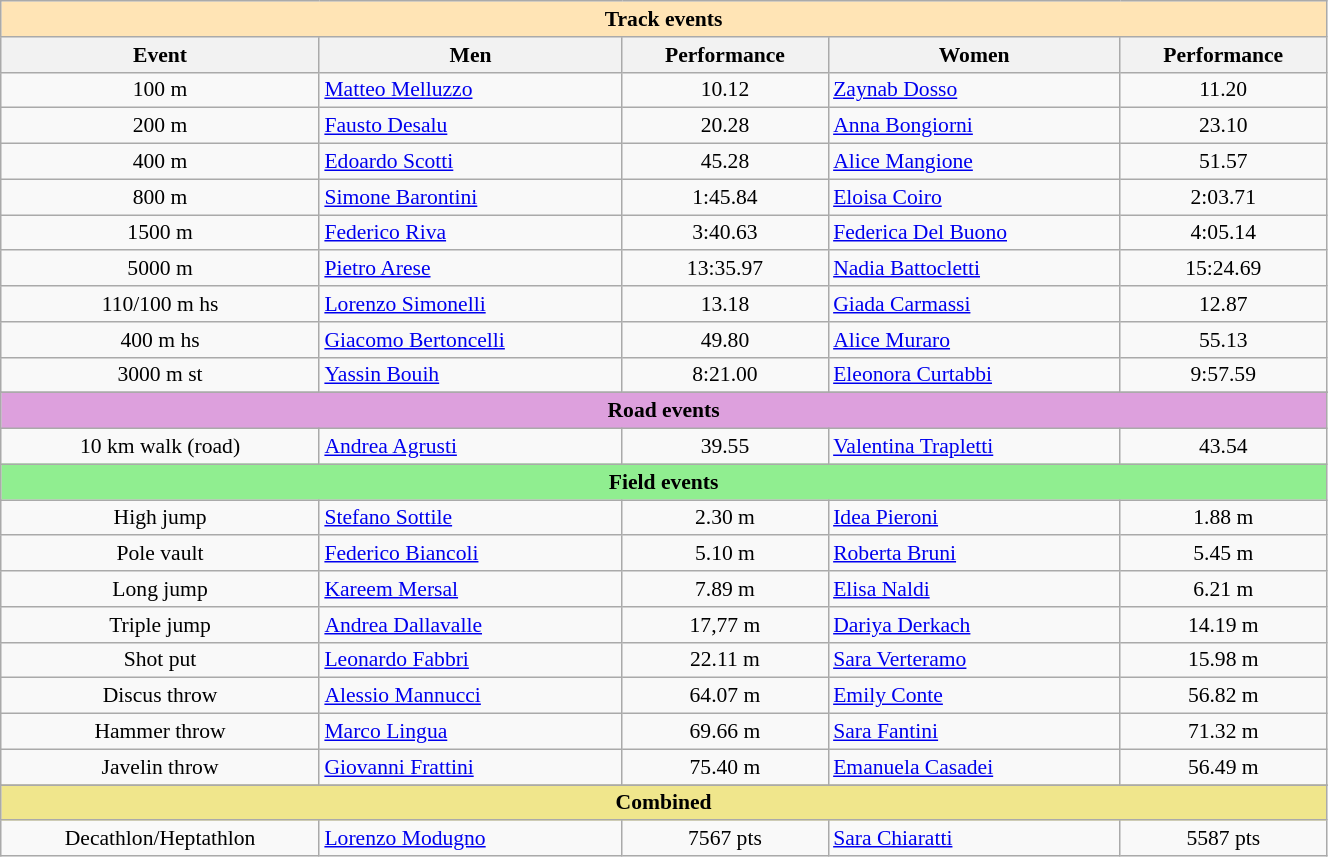<table class="wikitable" width=70% style="font-size:90%; text-align:center;">
<tr bgcolor=moccasin>
<td align=center colspan=5><strong>Track events</strong></td>
</tr>
<tr>
<th>Event</th>
<th>Men</th>
<th>Performance</th>
<th>Women</th>
<th>Performance</th>
</tr>
<tr>
<td>100 m</td>
<td align=left><a href='#'>Matteo Melluzzo</a></td>
<td>10.12 </td>
<td align=left><a href='#'>Zaynab Dosso</a></td>
<td>11.20 </td>
</tr>
<tr>
<td>200 m</td>
<td align=left><a href='#'>Fausto Desalu</a></td>
<td>20.28</td>
<td align=left><a href='#'>Anna Bongiorni</a></td>
<td>23.10</td>
</tr>
<tr>
<td>400 m</td>
<td align=left><a href='#'>Edoardo Scotti</a></td>
<td>45.28</td>
<td align=left><a href='#'>Alice Mangione</a></td>
<td>51.57</td>
</tr>
<tr>
<td>800 m</td>
<td align=left><a href='#'>Simone Barontini</a></td>
<td>1:45.84</td>
<td align=left><a href='#'>Eloisa Coiro</a></td>
<td>2:03.71</td>
</tr>
<tr>
<td>1500 m</td>
<td align=left><a href='#'>Federico Riva</a></td>
<td>3:40.63</td>
<td align=left><a href='#'>Federica Del Buono</a></td>
<td>4:05.14</td>
</tr>
<tr>
<td>5000 m</td>
<td align=left><a href='#'>Pietro Arese</a></td>
<td>13:35.97</td>
<td align=left><a href='#'>Nadia Battocletti</a></td>
<td>15:24.69</td>
</tr>
<tr>
<td>110/100 m hs</td>
<td align=left><a href='#'>Lorenzo Simonelli</a></td>
<td>13.18 </td>
<td align=left><a href='#'>Giada Carmassi</a></td>
<td>12.87  </td>
</tr>
<tr>
<td>400 m hs</td>
<td align=left><a href='#'>Giacomo Bertoncelli</a></td>
<td>49.80</td>
<td align=left><a href='#'>Alice Muraro</a></td>
<td>55.13</td>
</tr>
<tr>
<td>3000 m st</td>
<td align=left><a href='#'>Yassin Bouih</a></td>
<td>8:21.00</td>
<td align=left><a href='#'>Eleonora Curtabbi</a></td>
<td>9:57.59</td>
</tr>
<tr>
</tr>
<tr bgcolor=plum>
<td align=center colspan=5><strong>Road events</strong></td>
</tr>
<tr>
<td>10 km walk (road)</td>
<td align=left><a href='#'>Andrea Agrusti</a></td>
<td>39.55</td>
<td align=left><a href='#'>Valentina Trapletti</a></td>
<td>43.54 </td>
</tr>
<tr bgcolor=lightgreen>
<td align=center colspan=5><strong>Field events</strong></td>
</tr>
<tr>
<td>High jump</td>
<td align=left><a href='#'>Stefano Sottile</a></td>
<td>2.30 m</td>
<td align=left><a href='#'>Idea Pieroni</a></td>
<td>1.88 m</td>
</tr>
<tr>
<td>Pole vault</td>
<td align=left><a href='#'>Federico Biancoli</a></td>
<td>5.10 m</td>
<td align=left><a href='#'>Roberta Bruni</a></td>
<td>5.45 m</td>
</tr>
<tr>
<td>Long jump</td>
<td align=left><a href='#'>Kareem Mersal</a></td>
<td>7.89 m</td>
<td align=left><a href='#'>Elisa Naldi</a></td>
<td>6.21 m</td>
</tr>
<tr>
<td>Triple jump</td>
<td align=left><a href='#'>Andrea Dallavalle</a></td>
<td>17,77 m</td>
<td align=left><a href='#'>Dariya Derkach</a></td>
<td>14.19 m</td>
</tr>
<tr>
<td>Shot put</td>
<td align=left><a href='#'>Leonardo Fabbri</a></td>
<td>22.11 m </td>
<td align=left><a href='#'>Sara Verteramo</a></td>
<td>15.98 m</td>
</tr>
<tr>
<td>Discus throw</td>
<td align=left><a href='#'>Alessio Mannucci</a></td>
<td>64.07 m</td>
<td align=left><a href='#'>Emily Conte</a></td>
<td>56.82 m</td>
</tr>
<tr>
<td>Hammer throw</td>
<td align=left><a href='#'>Marco Lingua</a></td>
<td>69.66 m</td>
<td align=left><a href='#'>Sara Fantini</a></td>
<td>71.32 m</td>
</tr>
<tr>
<td>Javelin throw</td>
<td align=left><a href='#'>Giovanni Frattini</a></td>
<td>75.40 m</td>
<td align=left><a href='#'>Emanuela Casadei</a></td>
<td>56.49 m </td>
</tr>
<tr>
</tr>
<tr bgcolor=khaki>
<td align=center colspan=5><strong>Combined</strong></td>
</tr>
<tr>
<td>Decathlon/Heptathlon</td>
<td align=left><a href='#'>Lorenzo Modugno</a></td>
<td>7567 pts</td>
<td align=left><a href='#'>Sara Chiaratti</a></td>
<td>5587 pts</td>
</tr>
</table>
